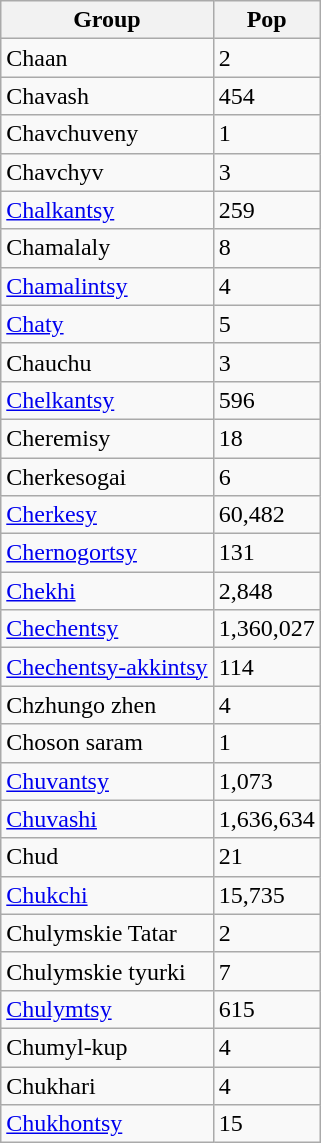<table class = "wikitable sortable">
<tr>
<th>Group</th>
<th>Pop</th>
</tr>
<tr>
<td>Chaan</td>
<td>2</td>
</tr>
<tr>
<td>Chavash</td>
<td>454</td>
</tr>
<tr>
<td>Chavchuveny</td>
<td>1</td>
</tr>
<tr>
<td>Chavchyv</td>
<td>3</td>
</tr>
<tr>
<td><a href='#'>Chalkantsy</a></td>
<td>259</td>
</tr>
<tr>
<td>Chamalaly</td>
<td>8</td>
</tr>
<tr>
<td><a href='#'>Chamalintsy</a></td>
<td>4</td>
</tr>
<tr>
<td><a href='#'>Chaty</a></td>
<td>5</td>
</tr>
<tr>
<td>Chauchu</td>
<td>3</td>
</tr>
<tr>
<td><a href='#'>Chelkantsy</a></td>
<td>596</td>
</tr>
<tr>
<td>Cheremisy</td>
<td>18</td>
</tr>
<tr>
<td>Cherkesogai</td>
<td>6</td>
</tr>
<tr>
<td><a href='#'>Cherkesy</a></td>
<td>60,482</td>
</tr>
<tr>
<td><a href='#'>Chernogortsy</a></td>
<td>131</td>
</tr>
<tr>
<td><a href='#'>Chekhi</a></td>
<td>2,848</td>
</tr>
<tr>
<td><a href='#'>Chechentsy</a></td>
<td>1,360,027</td>
</tr>
<tr>
<td><a href='#'>Chechentsy-akkintsy</a></td>
<td>114</td>
</tr>
<tr>
<td>Chzhungo zhen</td>
<td>4</td>
</tr>
<tr>
<td>Choson saram</td>
<td>1</td>
</tr>
<tr>
<td><a href='#'>Chuvantsy</a></td>
<td>1,073</td>
</tr>
<tr>
<td><a href='#'>Chuvashi</a></td>
<td>1,636,634</td>
</tr>
<tr>
<td>Chud</td>
<td>21</td>
</tr>
<tr>
<td><a href='#'>Chukchi</a></td>
<td>15,735</td>
</tr>
<tr>
<td>Chulymskie Tatar</td>
<td>2</td>
</tr>
<tr>
<td>Chulymskie tyurki</td>
<td>7</td>
</tr>
<tr>
<td><a href='#'>Chulymtsy</a></td>
<td>615</td>
</tr>
<tr>
<td>Chumyl-kup</td>
<td>4</td>
</tr>
<tr>
<td>Chukhari</td>
<td>4</td>
</tr>
<tr>
<td><a href='#'>Chukhontsy</a></td>
<td>15</td>
</tr>
</table>
